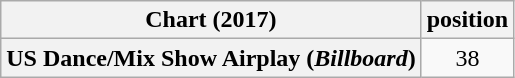<table class="wikitable plainrowheaders" style="text-align:center">
<tr>
<th scope="col">Chart (2017)</th>
<th scope="col">position</th>
</tr>
<tr>
<th scope="row">US Dance/Mix Show Airplay (<em>Billboard</em>)</th>
<td>38</td>
</tr>
</table>
